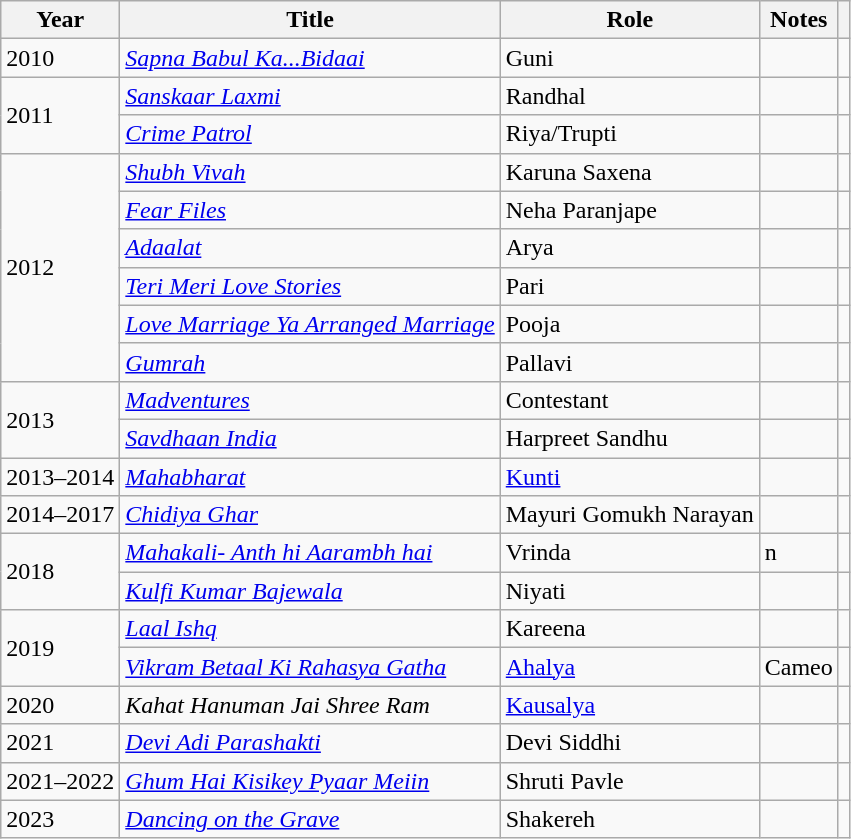<table class="wikitable sortable">
<tr>
<th>Year</th>
<th>Title</th>
<th>Role</th>
<th scope="col" class="unsortable">Notes</th>
<th scope="col" class="unsortable"></th>
</tr>
<tr>
<td>2010</td>
<td><em><a href='#'>Sapna Babul Ka...Bidaai</a></em></td>
<td>Guni</td>
<td></td>
<td></td>
</tr>
<tr>
<td rowspan="2">2011</td>
<td><em><a href='#'>Sanskaar Laxmi</a></em></td>
<td>Randhal</td>
<td></td>
<td></td>
</tr>
<tr>
<td><em><a href='#'>Crime Patrol</a></em></td>
<td>Riya/Trupti</td>
<td></td>
<td></td>
</tr>
<tr>
<td rowspan="6">2012</td>
<td><em><a href='#'>Shubh Vivah</a></em></td>
<td>Karuna Saxena</td>
<td></td>
<td></td>
</tr>
<tr>
<td><em><a href='#'>Fear Files</a></em></td>
<td>Neha Paranjape</td>
<td></td>
<td></td>
</tr>
<tr>
<td><em><a href='#'>Adaalat</a></em></td>
<td>Arya</td>
<td></td>
<td></td>
</tr>
<tr>
<td><em><a href='#'>Teri Meri Love Stories</a></em></td>
<td>Pari</td>
<td></td>
<td></td>
</tr>
<tr>
<td><em><a href='#'>Love Marriage Ya Arranged Marriage</a></em></td>
<td>Pooja</td>
<td></td>
<td></td>
</tr>
<tr>
<td><em><a href='#'>Gumrah</a></em></td>
<td>Pallavi</td>
<td></td>
<td></td>
</tr>
<tr>
<td rowspan="2">2013</td>
<td><em><a href='#'>Madventures</a></em></td>
<td>Contestant</td>
<td></td>
<td></td>
</tr>
<tr>
<td><em><a href='#'>Savdhaan India</a></em></td>
<td>Harpreet Sandhu</td>
<td></td>
<td></td>
</tr>
<tr>
<td>2013–2014</td>
<td><em><a href='#'>Mahabharat</a></em></td>
<td><a href='#'>Kunti</a></td>
<td></td>
<td></td>
</tr>
<tr>
<td>2014–2017</td>
<td><em><a href='#'>Chidiya Ghar</a></em></td>
<td>Mayuri Gomukh Narayan</td>
<td></td>
<td></td>
</tr>
<tr>
<td rowspan="2">2018</td>
<td><em><a href='#'>Mahakali- Anth hi Aarambh hai</a></em></td>
<td>Vrinda</td>
<td>n</td>
<td></td>
</tr>
<tr>
<td><em><a href='#'>Kulfi Kumar Bajewala</a></em></td>
<td>Niyati</td>
<td></td>
<td></td>
</tr>
<tr>
<td rowspan="2">2019</td>
<td><em><a href='#'>Laal Ishq</a></em></td>
<td>Kareena</td>
<td></td>
<td></td>
</tr>
<tr>
<td><em><a href='#'>Vikram Betaal Ki Rahasya Gatha</a></em></td>
<td><a href='#'>Ahalya</a></td>
<td>Cameo</td>
<td></td>
</tr>
<tr>
<td>2020</td>
<td><em>Kahat Hanuman Jai Shree Ram</em></td>
<td><a href='#'>Kausalya</a></td>
<td></td>
<td></td>
</tr>
<tr>
<td>2021</td>
<td><em><a href='#'>Devi Adi Parashakti</a></em></td>
<td>Devi Siddhi</td>
<td></td>
<td></td>
</tr>
<tr>
<td>2021–2022</td>
<td><em><a href='#'>Ghum Hai Kisikey Pyaar Meiin</a></em></td>
<td>Shruti Pavle</td>
<td></td>
<td></td>
</tr>
<tr>
<td>2023</td>
<td><em><a href='#'>Dancing on the Grave</a></em></td>
<td>Shakereh</td>
<td></td>
<td></td>
</tr>
</table>
